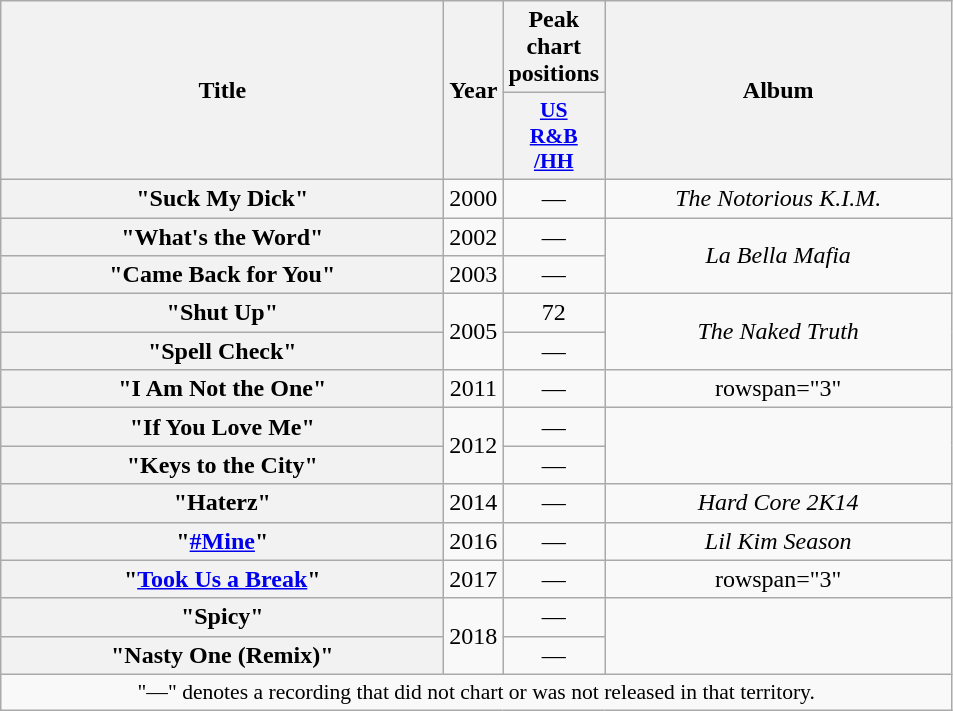<table class="wikitable plainrowheaders" style="text-align:center;">
<tr>
<th scope="col" rowspan="2" style="width:18em;">Title</th>
<th scope="col" rowspan="2" style="width:2em;">Year</th>
<th scope="col">Peak chart<br>positions</th>
<th scope="col" rowspan="2" style="width:14em;">Album</th>
</tr>
<tr>
<th scope="col" style="width:2.5em;font-size:90%;"><a href='#'>US<br>R&B<br>/HH</a><br></th>
</tr>
<tr>
<th scope="row">"Suck My Dick"</th>
<td>2000</td>
<td>—</td>
<td><em>The Notorious K.I.M.</em></td>
</tr>
<tr>
<th scope="row">"What's the Word"</th>
<td>2002</td>
<td>—</td>
<td rowspan="2"><em>La Bella Mafia</em></td>
</tr>
<tr>
<th scope="row">"Came Back for You"</th>
<td>2003</td>
<td>—</td>
</tr>
<tr>
<th scope="row">"Shut Up"</th>
<td rowspan="2">2005</td>
<td>72</td>
<td rowspan="2"><em>The Naked Truth</em></td>
</tr>
<tr>
<th scope="row">"Spell Check"</th>
<td>—</td>
</tr>
<tr>
<th scope="row">"I Am Not the One"</th>
<td>2011</td>
<td>—</td>
<td>rowspan="3" </td>
</tr>
<tr>
<th scope="row">"If You Love Me"</th>
<td style="text-align:center;" rowspan="2">2012</td>
<td>—</td>
</tr>
<tr>
<th scope="row">"Keys to the City"</th>
<td>—</td>
</tr>
<tr>
<th scope= "row">"Haterz" <br></th>
<td>2014</td>
<td>—</td>
<td><em>Hard Core 2K14</em></td>
</tr>
<tr>
<th scope="row">"<a href='#'>#Mine</a>"<br></th>
<td>2016</td>
<td>—</td>
<td><em>Lil Kim Season</em></td>
</tr>
<tr>
<th scope="row">"<a href='#'>Took Us a Break</a>"</th>
<td>2017</td>
<td>—</td>
<td>rowspan="3" </td>
</tr>
<tr>
<th scope="row">"Spicy"</th>
<td rowspan="2">2018</td>
<td>—</td>
</tr>
<tr>
<th scope = "row">"Nasty One (Remix)" <br> </th>
<td>—</td>
</tr>
<tr>
<td colspan="4" style="font-size:90%">"—" denotes a recording that did not chart or was not released in that territory.</td>
</tr>
</table>
